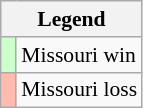<table class="wikitable" style="font-size:90%">
<tr>
<th colspan="2">Legend</th>
</tr>
<tr>
<td bgcolor="#ccffcc"> </td>
<td>Missouri win</td>
</tr>
<tr>
<td bgcolor="#ffbbb"> </td>
<td>Missouri loss</td>
</tr>
</table>
